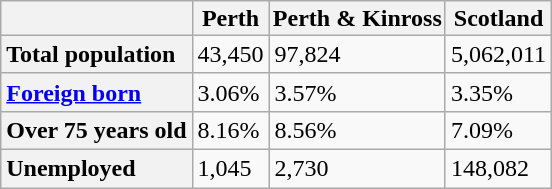<table class="wikitable" style="text-align:left;">
<tr>
<th></th>
<th style="padding:2px;">Perth</th>
<th style="padding:2px;">Perth & Kinross</th>
<th style="padding:2px;">Scotland</th>
</tr>
<tr>
<th style="text-align:left;">Total population</th>
<td>43,450</td>
<td>97,824</td>
<td>5,062,011</td>
</tr>
<tr>
<th style="text-align:left;"><a href='#'>Foreign born</a></th>
<td>3.06%</td>
<td>3.57%</td>
<td>3.35%</td>
</tr>
<tr>
<th style="text-align:left;">Over 75 years old</th>
<td>8.16%</td>
<td>8.56%</td>
<td>7.09%</td>
</tr>
<tr>
<th style="text-align:left;">Unemployed</th>
<td>1,045</td>
<td>2,730</td>
<td>148,082</td>
</tr>
</table>
